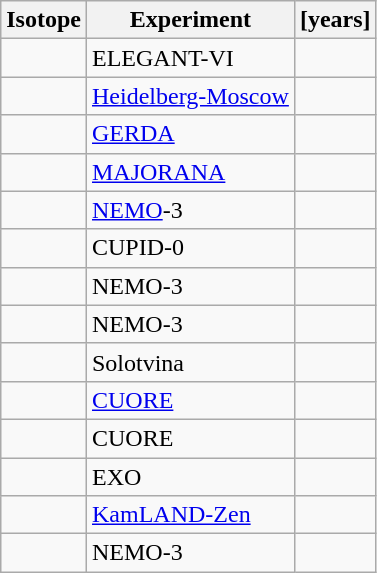<table class="wikitable sortable">
<tr>
<th>Isotope</th>
<th>Experiment</th>
<th> [years]</th>
</tr>
<tr>
<td></td>
<td>ELEGANT-VI</td>
<td></td>
</tr>
<tr>
<td></td>
<td><a href='#'>Heidelberg-Moscow</a></td>
<td></td>
</tr>
<tr>
<td></td>
<td><a href='#'>GERDA</a></td>
<td></td>
</tr>
<tr>
<td></td>
<td><a href='#'>MAJORANA</a></td>
<td></td>
</tr>
<tr>
<td></td>
<td><a href='#'>NEMO</a>-3</td>
<td></td>
</tr>
<tr>
<td></td>
<td>CUPID-0</td>
<td></td>
</tr>
<tr>
<td></td>
<td>NEMO-3</td>
<td></td>
</tr>
<tr>
<td></td>
<td>NEMO-3</td>
<td></td>
</tr>
<tr>
<td></td>
<td>Solotvina</td>
<td></td>
</tr>
<tr>
<td></td>
<td><a href='#'>CUORE</a></td>
<td></td>
</tr>
<tr>
<td></td>
<td>CUORE</td>
<td></td>
</tr>
<tr>
<td></td>
<td>EXO</td>
<td></td>
</tr>
<tr>
<td></td>
<td><a href='#'>KamLAND-Zen</a></td>
<td></td>
</tr>
<tr>
<td></td>
<td>NEMO-3</td>
<td></td>
</tr>
</table>
